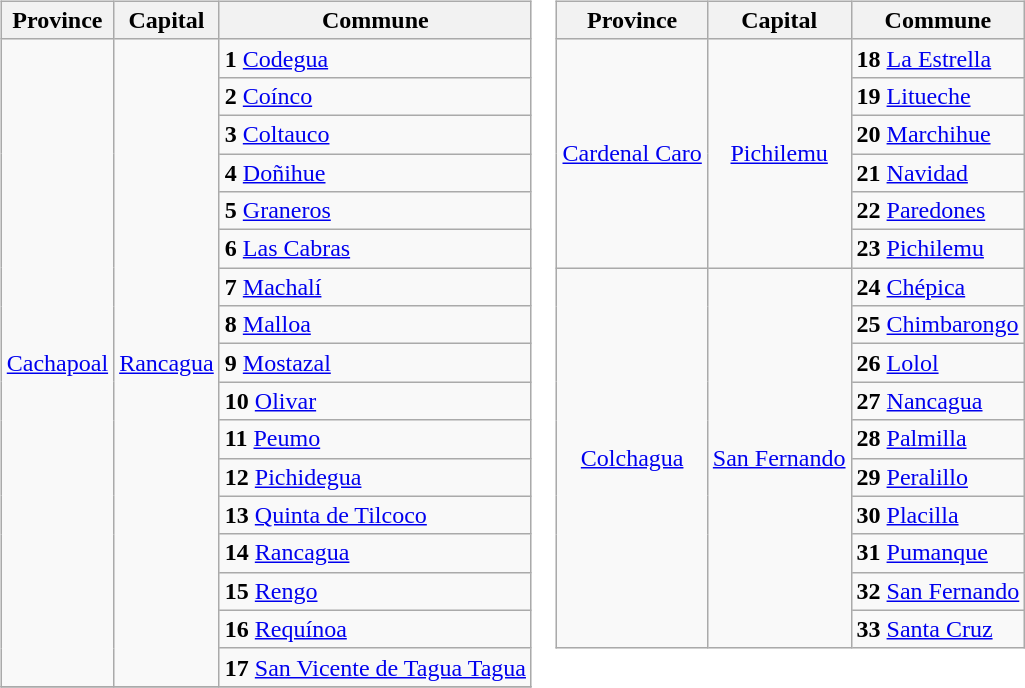<table style="width:100%">
<tr>
<td><br><table class="wikitable" style="float:left; margin-right:1em">
<tr>
<th>Province</th>
<th>Capital</th>
<th>Commune</th>
</tr>
<tr>
<td rowspan=17 align=center><a href='#'>Cachapoal</a></td>
<td rowspan=17 align=center><a href='#'>Rancagua</a></td>
<td><strong>1</strong> <a href='#'>Codegua</a></td>
</tr>
<tr>
<td><strong>2</strong> <a href='#'>Coínco</a></td>
</tr>
<tr>
<td><strong>3</strong> <a href='#'>Coltauco</a></td>
</tr>
<tr>
<td><strong>4</strong> <a href='#'>Doñihue</a></td>
</tr>
<tr>
<td><strong>5</strong> <a href='#'>Graneros</a></td>
</tr>
<tr>
<td><strong>6</strong> <a href='#'>Las Cabras</a></td>
</tr>
<tr>
<td><strong>7</strong> <a href='#'>Machalí</a></td>
</tr>
<tr>
<td><strong>8</strong> <a href='#'>Malloa</a></td>
</tr>
<tr>
<td><strong>9</strong> <a href='#'>Mostazal</a></td>
</tr>
<tr>
<td><strong>10</strong> <a href='#'>Olivar</a></td>
</tr>
<tr>
<td><strong>11</strong> <a href='#'>Peumo</a></td>
</tr>
<tr>
<td><strong>12</strong> <a href='#'>Pichidegua</a></td>
</tr>
<tr>
<td><strong>13</strong> <a href='#'>Quinta de Tilcoco</a></td>
</tr>
<tr>
<td><strong>14</strong> <a href='#'>Rancagua</a></td>
</tr>
<tr>
<td><strong>15</strong> <a href='#'>Rengo</a></td>
</tr>
<tr>
<td><strong>16</strong> <a href='#'>Requínoa</a></td>
</tr>
<tr>
<td><strong>17</strong> <a href='#'>San Vicente de Tagua Tagua</a></td>
</tr>
<tr>
</tr>
</table>
<table class="wikitable" style="float:left; margin-right:1em">
<tr>
<th>Province</th>
<th>Capital</th>
<th>Commune</th>
</tr>
<tr>
<td rowspan=6 align="center"><a href='#'>Cardenal Caro</a></td>
<td rowspan=6 align="center"><a href='#'>Pichilemu</a></td>
<td><strong>18</strong> <a href='#'>La Estrella</a></td>
</tr>
<tr>
<td><strong>19</strong> <a href='#'>Litueche</a></td>
</tr>
<tr>
<td><strong>20</strong> <a href='#'>Marchihue</a></td>
</tr>
<tr>
<td><strong>21</strong> <a href='#'>Navidad</a></td>
</tr>
<tr>
<td><strong>22</strong> <a href='#'>Paredones</a></td>
</tr>
<tr>
<td><strong>23</strong> <a href='#'>Pichilemu</a></td>
</tr>
<tr>
<td rowspan=10 align="center"><a href='#'>Colchagua</a></td>
<td rowspan=10 align="center"><a href='#'>San Fernando</a></td>
<td><strong>24</strong> <a href='#'>Chépica</a></td>
</tr>
<tr>
<td><strong>25</strong> <a href='#'>Chimbarongo</a></td>
</tr>
<tr>
<td><strong>26</strong> <a href='#'>Lolol</a></td>
</tr>
<tr>
<td><strong>27</strong> <a href='#'>Nancagua</a></td>
</tr>
<tr>
<td><strong>28</strong> <a href='#'>Palmilla</a></td>
</tr>
<tr>
<td><strong>29</strong> <a href='#'>Peralillo</a></td>
</tr>
<tr>
<td><strong>30</strong> <a href='#'>Placilla</a></td>
</tr>
<tr>
<td><strong>31</strong> <a href='#'>Pumanque</a></td>
</tr>
<tr>
<td><strong>32</strong> <a href='#'>San Fernando</a></td>
</tr>
<tr>
<td><strong>33</strong> <a href='#'>Santa Cruz</a></td>
</tr>
</table>
</td>
</tr>
</table>
